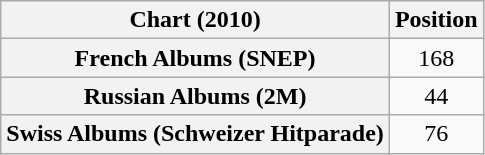<table class="wikitable sortable plainrowheaders" style="text-align:center">
<tr>
<th scope="col">Chart (2010)</th>
<th scope="col">Position</th>
</tr>
<tr>
<th scope="row">French Albums (SNEP)</th>
<td>168</td>
</tr>
<tr>
<th scope="row">Russian Albums (2M)</th>
<td>44</td>
</tr>
<tr>
<th scope="row">Swiss Albums (Schweizer Hitparade)</th>
<td>76</td>
</tr>
</table>
